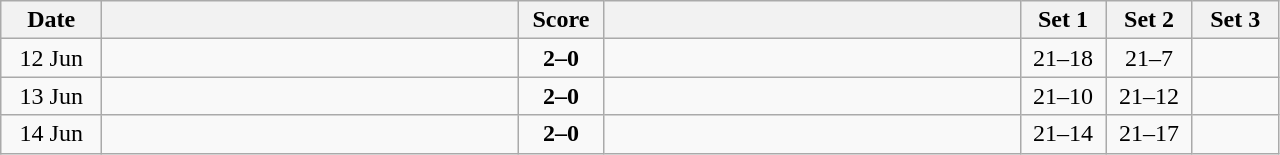<table class="wikitable" style="text-align: center;">
<tr>
<th width="60">Date</th>
<th align="right" width="270"></th>
<th width="50">Score</th>
<th align="left" width="270"></th>
<th width="50">Set 1</th>
<th width="50">Set 2</th>
<th width="50">Set 3</th>
</tr>
<tr>
<td>12 Jun</td>
<td align=left><strong></strong></td>
<td align=center><strong>2–0</strong></td>
<td align=left></td>
<td>21–18</td>
<td>21–7</td>
<td></td>
</tr>
<tr>
<td>13 Jun</td>
<td align=left><strong></strong></td>
<td align=center><strong>2–0</strong></td>
<td align=left></td>
<td>21–10</td>
<td>21–12</td>
<td></td>
</tr>
<tr>
<td>14 Jun</td>
<td align=left><strong></strong></td>
<td align=center><strong>2–0</strong></td>
<td align=left></td>
<td>21–14</td>
<td>21–17</td>
<td></td>
</tr>
</table>
